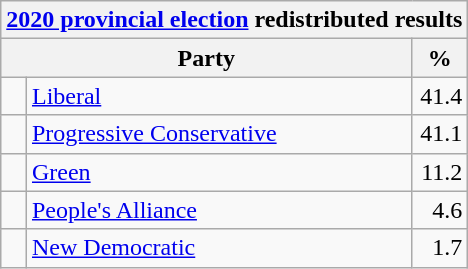<table class="wikitable">
<tr>
<th colspan="4"><a href='#'>2020 provincial election</a> redistributed results</th>
</tr>
<tr>
<th bgcolor="#DDDDFF" width="130px" colspan="2">Party</th>
<th bgcolor="#DDDDFF" width="30px">%</th>
</tr>
<tr>
<td> </td>
<td><a href='#'>Liberal</a></td>
<td align=right>41.4</td>
</tr>
<tr>
<td> </td>
<td><a href='#'>Progressive Conservative</a></td>
<td align=right>41.1</td>
</tr>
<tr>
<td> </td>
<td><a href='#'>Green</a></td>
<td align=right>11.2</td>
</tr>
<tr>
<td> </td>
<td><a href='#'>People's Alliance</a></td>
<td align=right>4.6</td>
</tr>
<tr>
<td> </td>
<td><a href='#'>New Democratic</a></td>
<td align=right>1.7</td>
</tr>
</table>
